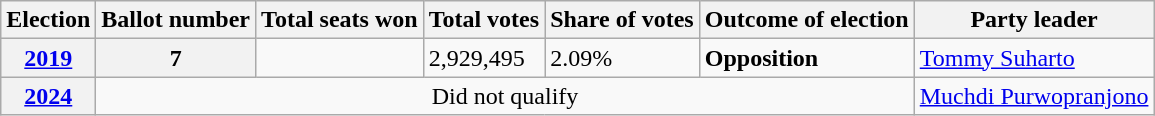<table class="wikitable">
<tr>
<th>Election</th>
<th>Ballot number</th>
<th>Total seats won</th>
<th>Total votes</th>
<th>Share of votes</th>
<th>Outcome of election</th>
<th>Party leader</th>
</tr>
<tr>
<th><a href='#'>2019</a></th>
<th>7</th>
<td></td>
<td>2,929,495</td>
<td>2.09%</td>
<td><strong>Opposition</strong></td>
<td><a href='#'>Tommy Suharto</a></td>
</tr>
<tr>
<th><a href='#'>2024</a></th>
<td colspan=5 align=center>Did not qualify</td>
<td><a href='#'>Muchdi Purwopranjono</a></td>
</tr>
</table>
